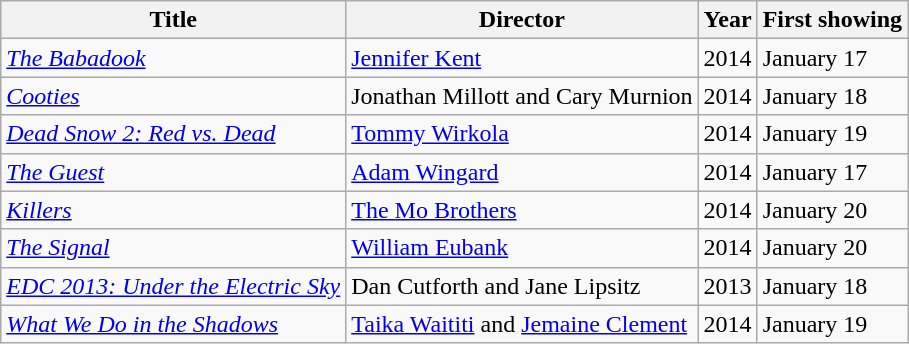<table class="wikitable sortable">
<tr>
<th>Title</th>
<th>Director</th>
<th>Year</th>
<th>First showing</th>
</tr>
<tr>
<td><em><a href='#'>The Babadook</a></em></td>
<td><a href='#'>Jennifer Kent</a></td>
<td>2014</td>
<td>January 17</td>
</tr>
<tr>
<td><em><a href='#'>Cooties</a></em></td>
<td>Jonathan Millott and Cary Murnion</td>
<td>2014</td>
<td>January 18</td>
</tr>
<tr>
<td><em><a href='#'>Dead Snow 2: Red vs. Dead</a></em></td>
<td><a href='#'>Tommy Wirkola</a></td>
<td>2014</td>
<td>January 19</td>
</tr>
<tr>
<td><em><a href='#'>The Guest</a></em></td>
<td><a href='#'>Adam Wingard</a></td>
<td>2014</td>
<td>January 17</td>
</tr>
<tr>
<td><em><a href='#'>Killers</a></em></td>
<td><a href='#'>The Mo Brothers</a></td>
<td>2014</td>
<td>January 20</td>
</tr>
<tr>
<td><em><a href='#'>The Signal</a></em></td>
<td><a href='#'>William Eubank</a></td>
<td>2014</td>
<td>January 20</td>
</tr>
<tr>
<td><em><a href='#'>EDC 2013: Under the Electric Sky</a></em></td>
<td>Dan Cutforth and Jane Lipsitz</td>
<td>2013</td>
<td>January 18</td>
</tr>
<tr>
<td><em><a href='#'>What We Do in the Shadows</a></em></td>
<td><a href='#'>Taika Waititi</a> and <a href='#'>Jemaine Clement</a></td>
<td>2014</td>
<td>January 19</td>
</tr>
</table>
